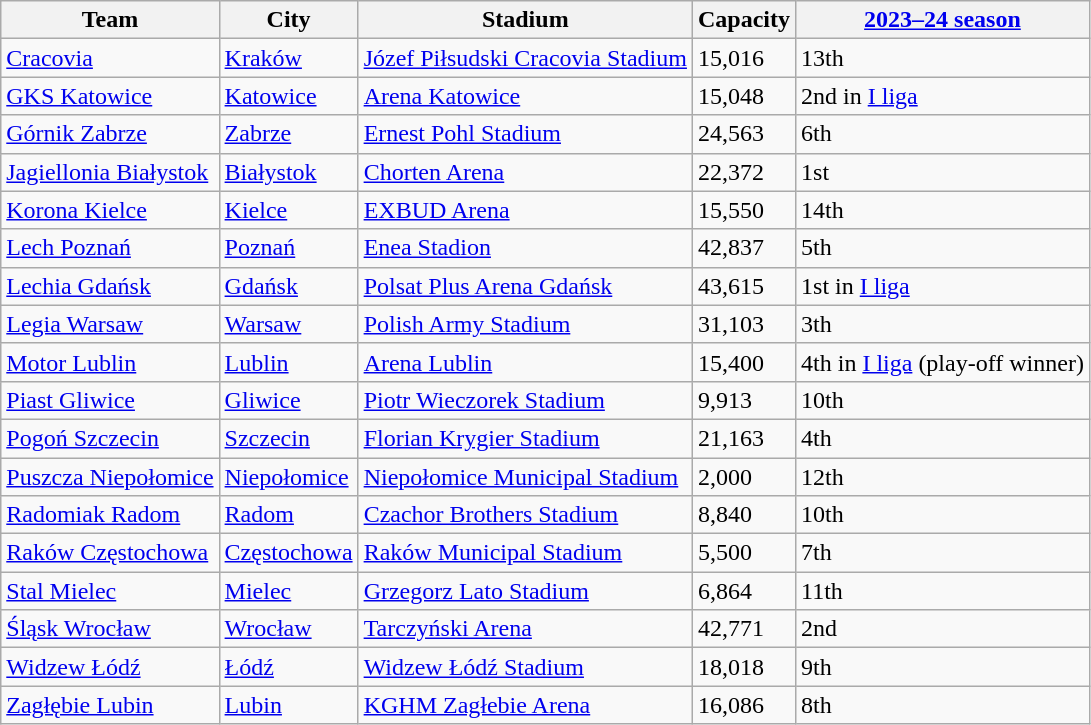<table class="wikitable sortable">
<tr>
<th>Team</th>
<th>City</th>
<th>Stadium</th>
<th>Capacity</th>
<th data-sort-type="number"><a href='#'>2023–24 season</a></th>
</tr>
<tr>
<td><a href='#'>Cracovia</a></td>
<td><a href='#'>Kraków</a></td>
<td><a href='#'>Józef Piłsudski Cracovia Stadium</a></td>
<td>15,016</td>
<td>13th</td>
</tr>
<tr>
<td><a href='#'>GKS Katowice</a></td>
<td><a href='#'>Katowice</a></td>
<td><a href='#'>Arena Katowice</a></td>
<td>15,048</td>
<td>2nd in <a href='#'>I liga</a></td>
</tr>
<tr>
<td><a href='#'>Górnik Zabrze</a></td>
<td><a href='#'>Zabrze</a></td>
<td><a href='#'>Ernest Pohl Stadium</a></td>
<td>24,563</td>
<td>6th</td>
</tr>
<tr>
<td><a href='#'>Jagiellonia Białystok</a></td>
<td><a href='#'>Białystok</a></td>
<td><a href='#'>Chorten Arena</a></td>
<td>22,372</td>
<td>1st</td>
</tr>
<tr>
<td><a href='#'>Korona Kielce</a></td>
<td><a href='#'>Kielce</a></td>
<td><a href='#'>EXBUD Arena</a></td>
<td>15,550</td>
<td>14th</td>
</tr>
<tr>
<td><a href='#'>Lech Poznań</a></td>
<td><a href='#'>Poznań</a></td>
<td><a href='#'>Enea Stadion</a></td>
<td>42,837</td>
<td>5th</td>
</tr>
<tr>
<td><a href='#'>Lechia Gdańsk</a></td>
<td><a href='#'>Gdańsk</a></td>
<td><a href='#'>Polsat Plus Arena Gdańsk</a></td>
<td>43,615</td>
<td>1st in <a href='#'>I liga</a></td>
</tr>
<tr>
<td><a href='#'>Legia Warsaw</a></td>
<td><a href='#'>Warsaw</a></td>
<td><a href='#'>Polish Army Stadium</a></td>
<td>31,103</td>
<td>3th</td>
</tr>
<tr>
<td><a href='#'>Motor Lublin</a></td>
<td><a href='#'>Lublin</a></td>
<td><a href='#'>Arena Lublin</a></td>
<td>15,400</td>
<td>4th in <a href='#'>I liga</a> (play-off winner)</td>
</tr>
<tr>
<td><a href='#'>Piast Gliwice</a></td>
<td><a href='#'>Gliwice</a></td>
<td><a href='#'>Piotr Wieczorek Stadium</a></td>
<td>9,913</td>
<td>10th</td>
</tr>
<tr>
<td><a href='#'>Pogoń Szczecin</a></td>
<td><a href='#'>Szczecin</a></td>
<td><a href='#'>Florian Krygier Stadium</a></td>
<td>21,163</td>
<td>4th</td>
</tr>
<tr>
<td><a href='#'>Puszcza Niepołomice</a></td>
<td><a href='#'>Niepołomice</a></td>
<td><a href='#'>Niepołomice Municipal Stadium</a></td>
<td>2,000</td>
<td>12th</td>
</tr>
<tr>
<td><a href='#'>Radomiak Radom</a></td>
<td><a href='#'>Radom</a></td>
<td><a href='#'>Czachor Brothers Stadium</a></td>
<td>8,840</td>
<td>10th</td>
</tr>
<tr>
<td><a href='#'>Raków Częstochowa</a></td>
<td><a href='#'>Częstochowa</a></td>
<td><a href='#'>Raków Municipal Stadium</a></td>
<td>5,500</td>
<td>7th</td>
</tr>
<tr>
<td><a href='#'>Stal Mielec</a></td>
<td><a href='#'>Mielec</a></td>
<td><a href='#'>Grzegorz Lato Stadium</a></td>
<td>6,864</td>
<td>11th</td>
</tr>
<tr>
<td><a href='#'>Śląsk Wrocław</a></td>
<td><a href='#'>Wrocław</a></td>
<td><a href='#'>Tarczyński Arena</a></td>
<td>42,771</td>
<td>2nd</td>
</tr>
<tr>
<td><a href='#'>Widzew Łódź</a></td>
<td><a href='#'>Łódź</a></td>
<td><a href='#'>Widzew Łódź Stadium</a></td>
<td>18,018</td>
<td>9th</td>
</tr>
<tr>
<td><a href='#'>Zagłębie Lubin</a></td>
<td><a href='#'>Lubin</a></td>
<td><a href='#'>KGHM Zagłebie Arena</a></td>
<td>16,086</td>
<td>8th</td>
</tr>
</table>
